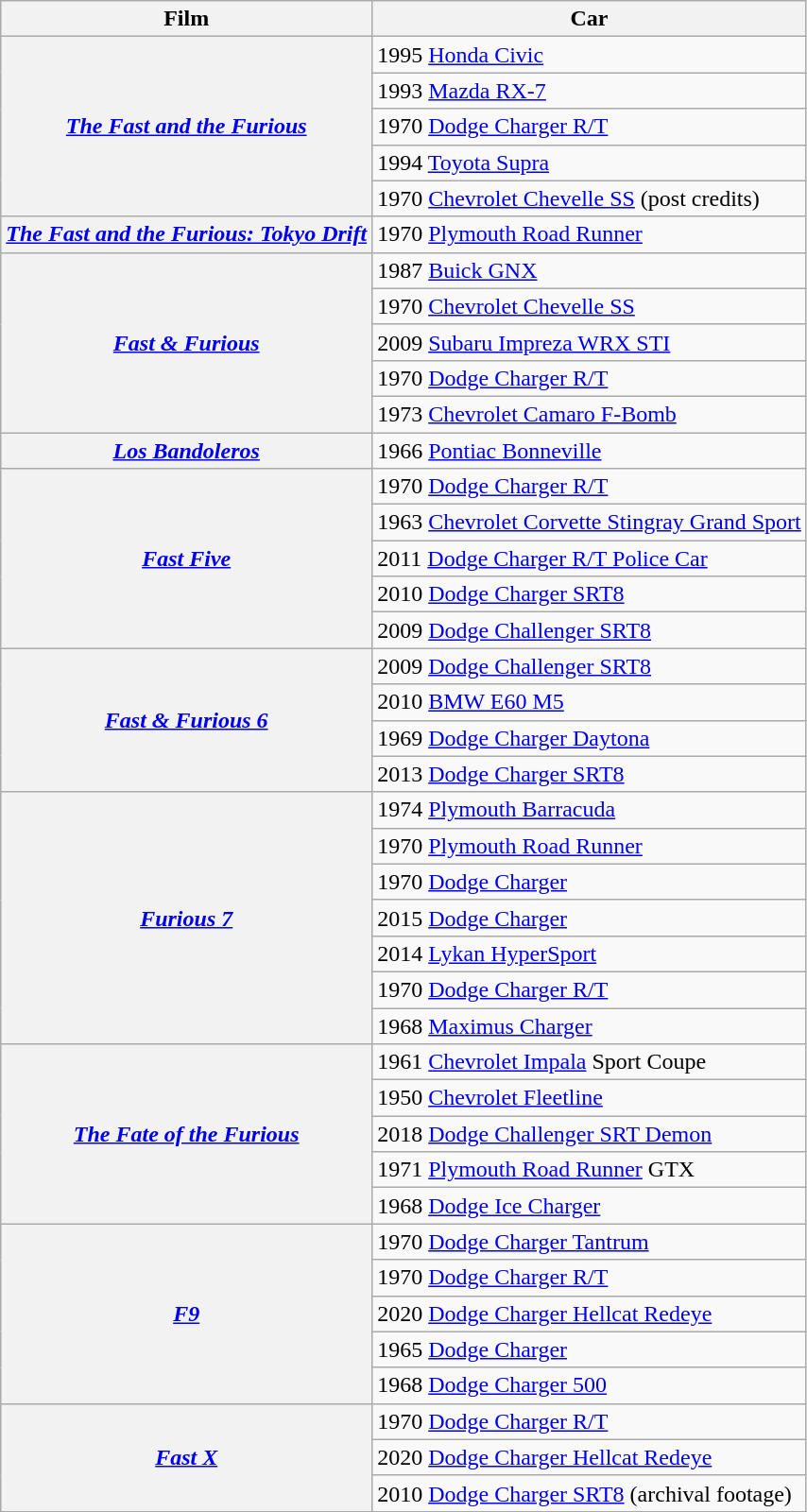<table class="wikitable plainrowheaders" style="margin-right: 0;">
<tr>
<th scope="col">Film</th>
<th scope="col">Car</th>
</tr>
<tr>
<th scope="row" rowspan=5><em><a href='#'>The Fast and the Furious</a></em></th>
<td>1995 <a href='#'>Honda Civic</a></td>
</tr>
<tr>
<td>1993 <a href='#'>Mazda RX-7</a></td>
</tr>
<tr>
<td>1970 <a href='#'>Dodge Charger R/T</a></td>
</tr>
<tr>
<td>1994 <a href='#'>Toyota Supra</a></td>
</tr>
<tr>
<td>1970 <a href='#'>Chevrolet Chevelle SS</a> (post credits)</td>
</tr>
<tr>
<th scope="row"><em><a href='#'>The Fast and the Furious: Tokyo Drift</a></em></th>
<td>1970 <a href='#'>Plymouth Road Runner</a></td>
</tr>
<tr>
<th scope="row" rowspan=5><em><a href='#'>Fast & Furious</a></em></th>
<td>1987 <a href='#'>Buick GNX</a></td>
</tr>
<tr>
<td>1970 <a href='#'>Chevrolet Chevelle SS</a></td>
</tr>
<tr>
<td>2009 <a href='#'>Subaru Impreza WRX STI</a></td>
</tr>
<tr>
<td>1970 <a href='#'>Dodge Charger R/T</a></td>
</tr>
<tr>
<td>1973 <a href='#'>Chevrolet Camaro F-Bomb</a></td>
</tr>
<tr>
<th scope="row"><em><a href='#'>Los Bandoleros</a></em></th>
<td>1966 <a href='#'>Pontiac Bonneville</a></td>
</tr>
<tr>
<th scope="row" rowspan=5><em><a href='#'>Fast Five</a></em></th>
<td>1970 <a href='#'>Dodge Charger R/T</a></td>
</tr>
<tr>
<td>1963 <a href='#'>Chevrolet Corvette Stingray Grand Sport</a></td>
</tr>
<tr>
<td>2011 <a href='#'>Dodge Charger R/T Police Car</a></td>
</tr>
<tr>
<td>2010 <a href='#'>Dodge Charger SRT8</a></td>
</tr>
<tr>
<td>2009 <a href='#'>Dodge Challenger SRT8</a></td>
</tr>
<tr>
<th scope="row" rowspan=4><em><a href='#'>Fast & Furious 6</a></em></th>
<td>2009 <a href='#'>Dodge Challenger SRT8</a></td>
</tr>
<tr>
<td>2010 <a href='#'>BMW E60 M5</a></td>
</tr>
<tr>
<td>1969 <a href='#'>Dodge Charger Daytona</a></td>
</tr>
<tr>
<td>2013 <a href='#'>Dodge Charger SRT8</a></td>
</tr>
<tr>
<th scope="row" rowspan="7"><em><a href='#'>Furious 7</a></em></th>
<td>1974 <a href='#'>Plymouth Barracuda</a></td>
</tr>
<tr>
<td>1970 <a href='#'>Plymouth Road Runner</a></td>
</tr>
<tr>
<td>1970 <a href='#'>Dodge Charger</a></td>
</tr>
<tr>
<td>2015 <a href='#'>Dodge Charger</a></td>
</tr>
<tr>
<td>2014 <a href='#'>Lykan HyperSport</a></td>
</tr>
<tr>
<td>1970 <a href='#'>Dodge Charger R/T</a></td>
</tr>
<tr>
<td>1968 <a href='#'>Maximus Charger</a></td>
</tr>
<tr>
<th scope="row" rowspan="5"><em><a href='#'>The Fate of the Furious</a></em></th>
<td>1961 <a href='#'>Chevrolet Impala</a> Sport Coupe</td>
</tr>
<tr>
<td>1950 <a href='#'>Chevrolet Fleetline</a></td>
</tr>
<tr>
<td>2018 <a href='#'>Dodge Challenger SRT Demon</a></td>
</tr>
<tr>
<td>1971 <a href='#'>Plymouth Road Runner</a> GTX</td>
</tr>
<tr>
<td>1968 <a href='#'>Dodge Ice Charger</a></td>
</tr>
<tr>
<th scope="row" rowspan="5"><em><a href='#'>F9</a></em></th>
<td>1970 <a href='#'>Dodge Charger Tantrum</a></td>
</tr>
<tr>
<td>1970 <a href='#'>Dodge Charger R/T</a></td>
</tr>
<tr>
<td>2020 <a href='#'>Dodge Charger Hellcat Redeye</a></td>
</tr>
<tr>
<td>1965 <a href='#'>Dodge Charger</a></td>
</tr>
<tr>
<td>1968 <a href='#'>Dodge Charger 500</a></td>
</tr>
<tr>
<th scope="row" rowspan="3"><em><a href='#'>Fast X</a></em></th>
<td>1970 <a href='#'>Dodge Charger R/T</a></td>
</tr>
<tr>
<td>2020 <a href='#'>Dodge Charger Hellcat Redeye</a></td>
</tr>
<tr>
<td>2010 <a href='#'>Dodge Charger SRT8</a> (archival footage)</td>
</tr>
<tr>
</tr>
</table>
